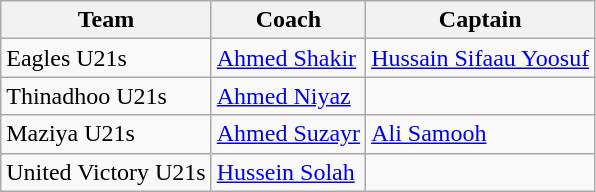<table class="wikitable sortable" style="text-align: left;">
<tr>
<th>Team</th>
<th>Coach</th>
<th>Captain</th>
</tr>
<tr>
<td>Eagles U21s</td>
<td> <a href='#'>Ahmed Shakir</a></td>
<td> <a href='#'>Hussain Sifaau Yoosuf</a></td>
</tr>
<tr>
<td>Thinadhoo U21s</td>
<td> <a href='#'>Ahmed Niyaz</a></td>
<td></td>
</tr>
<tr>
<td>Maziya U21s</td>
<td> <a href='#'>Ahmed Suzayr</a></td>
<td> <a href='#'>Ali Samooh</a></td>
</tr>
<tr>
<td>United Victory U21s</td>
<td> <a href='#'>Hussein Solah</a></td>
<td></td>
</tr>
</table>
